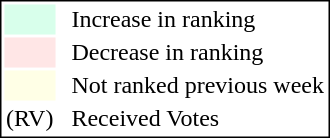<table style="border:1px solid black;">
<tr>
<td style="background:#D8FFEB; width:20px;"></td>
<td> </td>
<td>Increase in ranking</td>
</tr>
<tr>
<td style="background:#FFE6E6; width:20px;"></td>
<td> </td>
<td>Decrease in ranking</td>
</tr>
<tr>
<td style="background:#FFFFE6; width:20px;"></td>
<td> </td>
<td>Not ranked previous week</td>
</tr>
<tr>
<td>(RV)</td>
<td> </td>
<td>Received Votes</td>
</tr>
</table>
